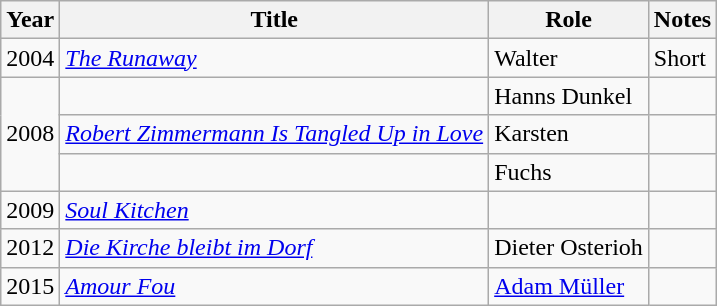<table class="wikitable sortable">
<tr>
<th>Year</th>
<th>Title</th>
<th>Role</th>
<th class="unsortable">Notes</th>
</tr>
<tr>
<td>2004</td>
<td><em><a href='#'>The Runaway</a></em></td>
<td>Walter</td>
<td>Short</td>
</tr>
<tr>
<td rowspan="3">2008</td>
<td><em></em></td>
<td>Hanns Dunkel</td>
<td></td>
</tr>
<tr>
<td><em><a href='#'>Robert Zimmermann Is Tangled Up in Love</a></em></td>
<td>Karsten</td>
<td></td>
</tr>
<tr>
<td><em></em></td>
<td>Fuchs</td>
<td></td>
</tr>
<tr>
<td>2009</td>
<td><em><a href='#'>Soul Kitchen</a></em></td>
<td></td>
<td></td>
</tr>
<tr>
<td>2012</td>
<td><em><a href='#'>Die Kirche bleibt im Dorf</a></em></td>
<td>Dieter Osterioh</td>
<td></td>
</tr>
<tr>
<td>2015</td>
<td><em><a href='#'>Amour Fou</a></em></td>
<td><a href='#'>Adam Müller</a></td>
<td></td>
</tr>
</table>
